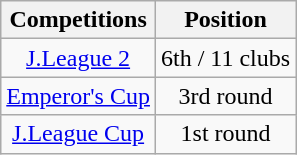<table class="wikitable" style="text-align:center;">
<tr>
<th>Competitions</th>
<th>Position</th>
</tr>
<tr>
<td><a href='#'>J.League 2</a></td>
<td>6th / 11 clubs</td>
</tr>
<tr>
<td><a href='#'>Emperor's Cup</a></td>
<td>3rd round</td>
</tr>
<tr>
<td><a href='#'>J.League Cup</a></td>
<td>1st round</td>
</tr>
</table>
